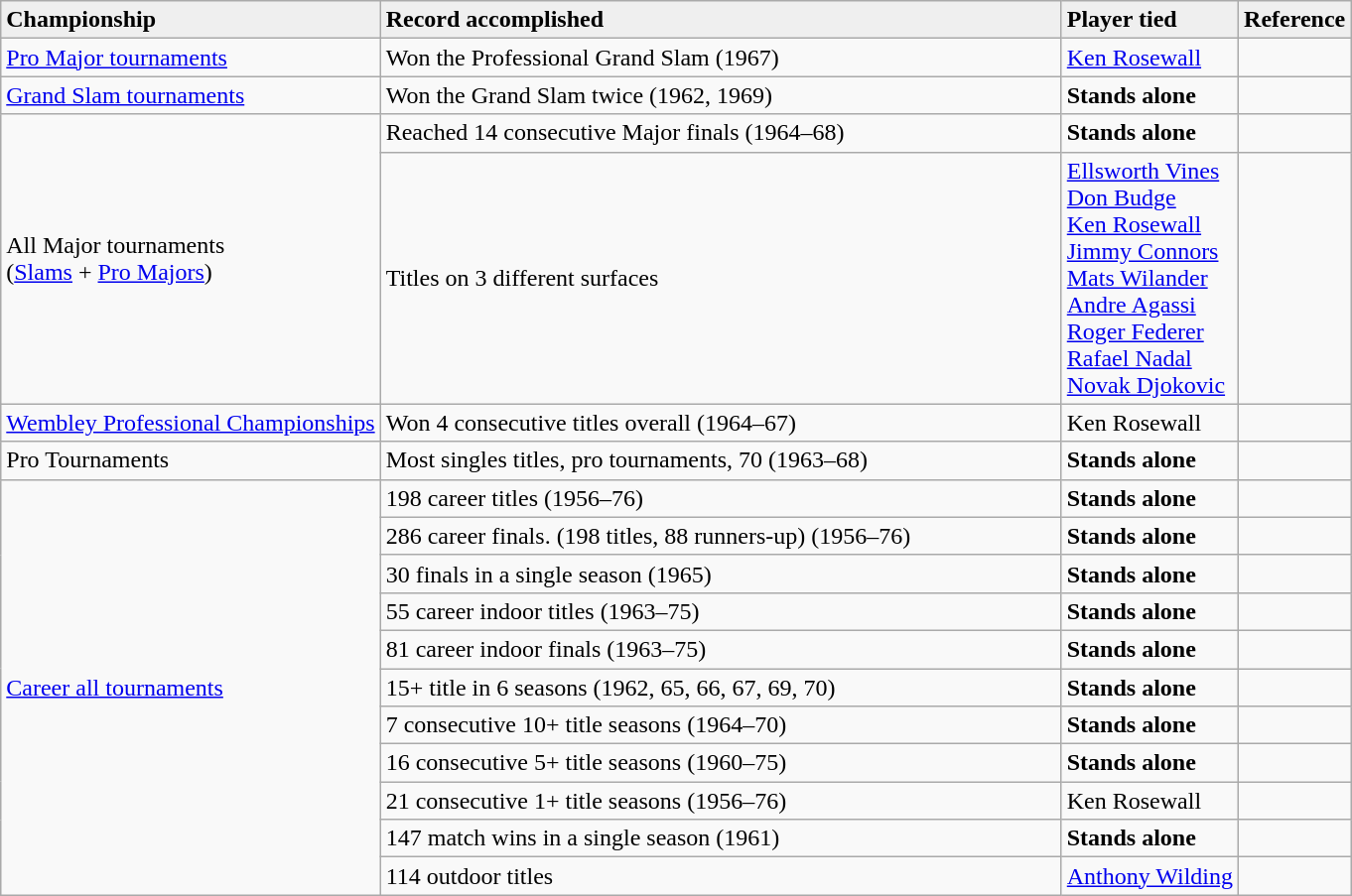<table class=wikitable>
<tr style="background:#efefef;">
<td><strong>Championship</strong></td>
<td width=450><strong>Record accomplished</strong></td>
<td><strong>Player tied</strong></td>
<td><strong>Reference</strong></td>
</tr>
<tr>
<td><a href='#'>Pro Major tournaments</a></td>
<td>Won the Professional Grand Slam (1967)</td>
<td><a href='#'>Ken Rosewall</a></td>
<td></td>
</tr>
<tr>
<td rowspan="1"><a href='#'>Grand Slam tournaments</a></td>
<td>Won the Grand Slam twice (1962, 1969)</td>
<td><strong>Stands alone</strong></td>
<td></td>
</tr>
<tr>
<td rowspan="2">All Major tournaments<br>(<a href='#'>Slams</a> + <a href='#'>Pro Majors</a>)</td>
<td>Reached 14 consecutive Major finals (1964–68)</td>
<td><strong>Stands alone</strong></td>
<td></td>
</tr>
<tr>
<td>Titles on 3 different surfaces</td>
<td><a href='#'>Ellsworth Vines</a><br> <a href='#'>Don Budge</a><br><a href='#'>Ken Rosewall</a><br><a href='#'>Jimmy Connors</a><br> <a href='#'>Mats Wilander</a><br><a href='#'>Andre Agassi</a><br> <a href='#'>Roger Federer</a><br> <a href='#'>Rafael Nadal</a><br><a href='#'>Novak Djokovic</a></td>
<td></td>
</tr>
<tr>
<td><a href='#'>Wembley Professional Championships</a></td>
<td>Won 4 consecutive titles overall (1964–67)</td>
<td>Ken Rosewall</td>
<td></td>
</tr>
<tr>
<td>Pro Tournaments</td>
<td>Most singles titles, pro tournaments, 70 (1963–68)</td>
<td><strong>Stands alone</strong></td>
<td></td>
</tr>
<tr>
<td rowspan="11"><a href='#'>Career all tournaments</a></td>
<td>198 career titles (1956–76)</td>
<td><strong>Stands alone</strong></td>
<td></td>
</tr>
<tr>
<td>286 career finals. (198 titles, 88 runners-up) (1956–76)</td>
<td><strong>Stands alone</strong></td>
<td></td>
</tr>
<tr>
<td>30 finals in a single season (1965)</td>
<td><strong>Stands alone</strong></td>
<td></td>
</tr>
<tr>
<td>55 career indoor titles (1963–75)</td>
<td><strong>Stands alone</strong></td>
<td></td>
</tr>
<tr>
<td>81 career indoor finals (1963–75)</td>
<td><strong>Stands alone</strong></td>
<td></td>
</tr>
<tr>
<td>15+ title in 6 seasons (1962, 65, 66, 67, 69, 70)</td>
<td><strong>Stands alone</strong></td>
<td></td>
</tr>
<tr>
<td>7 consecutive 10+ title seasons (1964–70)</td>
<td><strong>Stands alone</strong></td>
<td></td>
</tr>
<tr>
<td>16 consecutive 5+ title seasons (1960–75)</td>
<td><strong>Stands alone</strong></td>
<td></td>
</tr>
<tr>
<td>21 consecutive 1+ title seasons (1956–76)</td>
<td>Ken Rosewall</td>
<td></td>
</tr>
<tr>
<td>147 match wins in a single season (1961)</td>
<td><strong>Stands alone</strong></td>
<td></td>
</tr>
<tr>
<td>114 outdoor titles</td>
<td><a href='#'>Anthony Wilding</a></td>
<td></td>
</tr>
</table>
